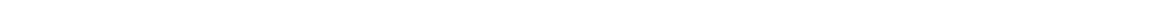<table style="width:88%; text-align:center;">
<tr style="color:white;">
<td style="background:"><strong>1</strong></td>
<td style="background:"><strong>71</strong></td>
<td style="background:"><strong>27</strong></td>
</tr>
</table>
